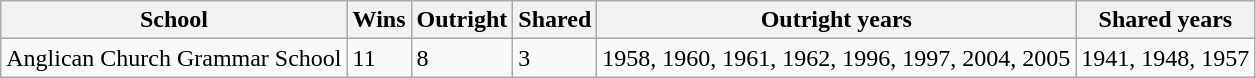<table class="wikitable sortable">
<tr>
<th>School</th>
<th>Wins</th>
<th>Outright</th>
<th>Shared</th>
<th>Outright years</th>
<th>Shared years</th>
</tr>
<tr>
<td>Anglican Church Grammar School</td>
<td>11</td>
<td>8</td>
<td>3</td>
<td>1958, 1960, 1961, 1962, 1996, 1997, 2004, 2005</td>
<td>1941, 1948, 1957</td>
</tr>
</table>
